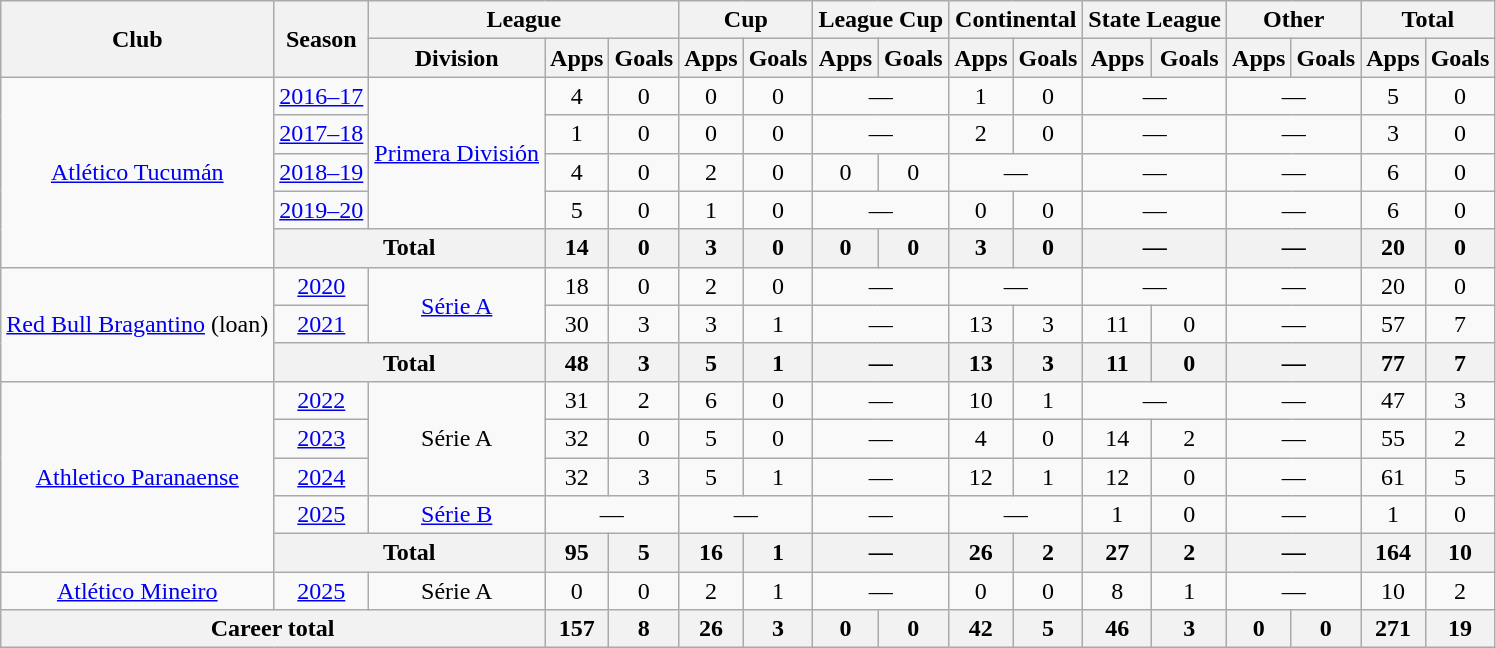<table class="wikitable" style="text-align:center">
<tr>
<th rowspan="2">Club</th>
<th rowspan="2">Season</th>
<th colspan="3">League</th>
<th colspan="2">Cup</th>
<th colspan="2">League Cup</th>
<th colspan="2">Continental</th>
<th colspan="2">State League</th>
<th colspan="2">Other</th>
<th colspan="2">Total</th>
</tr>
<tr>
<th>Division</th>
<th>Apps</th>
<th>Goals</th>
<th>Apps</th>
<th>Goals</th>
<th>Apps</th>
<th>Goals</th>
<th>Apps</th>
<th>Goals</th>
<th>Apps</th>
<th>Goals</th>
<th>Apps</th>
<th>Goals</th>
<th>Apps</th>
<th>Goals</th>
</tr>
<tr>
<td rowspan="5"><a href='#'>Atlético Tucumán</a></td>
<td><a href='#'>2016–17</a></td>
<td rowspan="4"><a href='#'>Primera División</a></td>
<td>4</td>
<td>0</td>
<td>0</td>
<td>0</td>
<td colspan="2">—</td>
<td>1</td>
<td>0</td>
<td colspan="2">—</td>
<td colspan="2">—</td>
<td>5</td>
<td>0</td>
</tr>
<tr>
<td><a href='#'>2017–18</a></td>
<td>1</td>
<td>0</td>
<td>0</td>
<td>0</td>
<td colspan="2">—</td>
<td>2</td>
<td>0</td>
<td colspan="2">—</td>
<td colspan="2">—</td>
<td>3</td>
<td>0</td>
</tr>
<tr>
<td><a href='#'>2018–19</a></td>
<td>4</td>
<td>0</td>
<td>2</td>
<td>0</td>
<td>0</td>
<td>0</td>
<td colspan="2">—</td>
<td colspan="2">—</td>
<td colspan="2">—</td>
<td>6</td>
<td>0</td>
</tr>
<tr>
<td><a href='#'>2019–20</a></td>
<td>5</td>
<td>0</td>
<td>1</td>
<td>0</td>
<td colspan="2">—</td>
<td>0</td>
<td>0</td>
<td colspan="2">—</td>
<td colspan="2">—</td>
<td>6</td>
<td>0</td>
</tr>
<tr>
<th colspan="2">Total</th>
<th>14</th>
<th>0</th>
<th>3</th>
<th>0</th>
<th>0</th>
<th>0</th>
<th>3</th>
<th>0</th>
<th colspan="2">—</th>
<th colspan="2">—</th>
<th>20</th>
<th>0</th>
</tr>
<tr>
<td rowspan="3"><a href='#'>Red Bull Bragantino</a> (loan)</td>
<td><a href='#'>2020</a></td>
<td rowspan="2"><a href='#'>Série A</a></td>
<td>18</td>
<td>0</td>
<td>2</td>
<td>0</td>
<td colspan="2">—</td>
<td colspan="2">—</td>
<td colspan="2">—</td>
<td colspan="2">—</td>
<td>20</td>
<td>0</td>
</tr>
<tr>
<td><a href='#'>2021</a></td>
<td>30</td>
<td>3</td>
<td>3</td>
<td>1</td>
<td colspan="2">—</td>
<td>13</td>
<td>3</td>
<td>11</td>
<td>0</td>
<td colspan="2">—</td>
<td>57</td>
<td>7</td>
</tr>
<tr>
<th colspan="2">Total</th>
<th>48</th>
<th>3</th>
<th>5</th>
<th>1</th>
<th colspan="2">—</th>
<th>13</th>
<th>3</th>
<th>11</th>
<th>0</th>
<th colspan="2">—</th>
<th>77</th>
<th>7</th>
</tr>
<tr>
<td rowspan="5"><a href='#'>Athletico Paranaense</a></td>
<td><a href='#'>2022</a></td>
<td rowspan="3">Série A</td>
<td>31</td>
<td>2</td>
<td>6</td>
<td>0</td>
<td colspan="2">—</td>
<td>10</td>
<td>1</td>
<td colspan="2">—</td>
<td colspan="2">—</td>
<td>47</td>
<td>3</td>
</tr>
<tr>
<td><a href='#'>2023</a></td>
<td>32</td>
<td>0</td>
<td>5</td>
<td>0</td>
<td colspan="2">—</td>
<td>4</td>
<td>0</td>
<td>14</td>
<td>2</td>
<td colspan="2">—</td>
<td>55</td>
<td>2</td>
</tr>
<tr>
<td><a href='#'>2024</a></td>
<td>32</td>
<td>3</td>
<td>5</td>
<td>1</td>
<td colspan="2">—</td>
<td>12</td>
<td>1</td>
<td>12</td>
<td>0</td>
<td colspan="2">—</td>
<td>61</td>
<td>5</td>
</tr>
<tr>
<td><a href='#'>2025</a></td>
<td><a href='#'>Série B</a></td>
<td colspan="2">—</td>
<td colspan="2">—</td>
<td colspan="2">—</td>
<td colspan="2">—</td>
<td>1</td>
<td>0</td>
<td colspan="2">—</td>
<td>1</td>
<td>0</td>
</tr>
<tr>
<th colspan="2">Total</th>
<th>95</th>
<th>5</th>
<th>16</th>
<th>1</th>
<th colspan="2">—</th>
<th>26</th>
<th>2</th>
<th>27</th>
<th>2</th>
<th colspan="2">—</th>
<th>164</th>
<th>10</th>
</tr>
<tr>
<td rowspan="1"><a href='#'>Atlético Mineiro</a></td>
<td><a href='#'>2025</a></td>
<td rowspan="1">Série A</td>
<td>0</td>
<td>0</td>
<td>2</td>
<td>1</td>
<td colspan="2">—</td>
<td>0</td>
<td>0</td>
<td>8</td>
<td>1</td>
<td colspan="2">—</td>
<td>10</td>
<td>2</td>
</tr>
<tr>
<th colspan="3"><strong>Career total</strong></th>
<th>157</th>
<th>8</th>
<th>26</th>
<th>3</th>
<th>0</th>
<th>0</th>
<th>42</th>
<th>5</th>
<th>46</th>
<th>3</th>
<th>0</th>
<th>0</th>
<th>271</th>
<th>19</th>
</tr>
</table>
